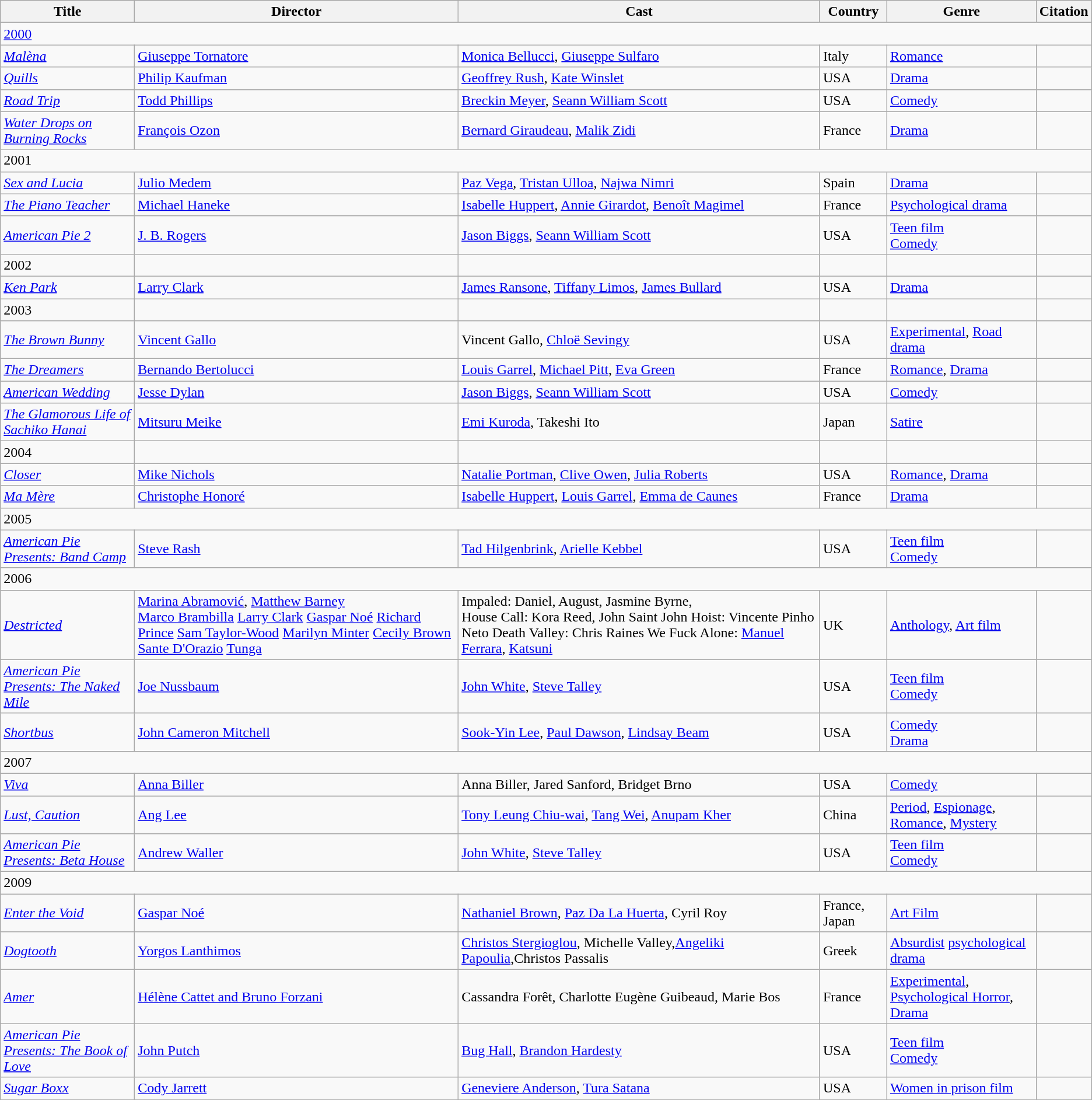<table class="wikitable sortable">
<tr>
<th>Title</th>
<th>Director</th>
<th>Cast</th>
<th>Country</th>
<th>Genre</th>
<th>Citation</th>
</tr>
<tr>
<td colspan="6" ><span><a href='#'>2000</a></span></td>
</tr>
<tr>
<td><em><a href='#'>Malèna</a></em></td>
<td><a href='#'>Giuseppe Tornatore</a></td>
<td><a href='#'>Monica Bellucci</a>, <a href='#'>Giuseppe Sulfaro</a></td>
<td>Italy</td>
<td><a href='#'>Romance</a></td>
<td></td>
</tr>
<tr>
<td><em><a href='#'>Quills</a></em></td>
<td><a href='#'>Philip Kaufman</a></td>
<td><a href='#'>Geoffrey Rush</a>, <a href='#'>Kate Winslet</a></td>
<td>USA</td>
<td><a href='#'>Drama</a></td>
<td></td>
</tr>
<tr>
<td><em><a href='#'>Road Trip</a></em></td>
<td><a href='#'>Todd Phillips</a></td>
<td><a href='#'>Breckin Meyer</a>, <a href='#'>Seann William Scott</a></td>
<td>USA</td>
<td><a href='#'>Comedy</a></td>
<td></td>
</tr>
<tr>
<td><em><a href='#'>Water Drops on Burning Rocks</a></em></td>
<td><a href='#'>François Ozon</a></td>
<td><a href='#'>Bernard Giraudeau</a>, <a href='#'>Malik Zidi</a></td>
<td>France</td>
<td><a href='#'>Drama</a></td>
<td></td>
</tr>
<tr>
<td colspan="6">2001</td>
</tr>
<tr>
<td><em><a href='#'>Sex and Lucia</a></em></td>
<td><a href='#'>Julio Medem</a></td>
<td><a href='#'>Paz Vega</a>, <a href='#'>Tristan Ulloa</a>, <a href='#'>Najwa Nimri</a></td>
<td>Spain</td>
<td><a href='#'>Drama</a></td>
<td></td>
</tr>
<tr>
<td><a href='#'><em>The Piano Teacher</em></a></td>
<td><a href='#'>Michael Haneke</a></td>
<td><a href='#'>Isabelle Huppert</a>, <a href='#'>Annie Girardot</a>, <a href='#'>Benoît Magimel</a></td>
<td>France</td>
<td><a href='#'>Psychological drama</a></td>
<td></td>
</tr>
<tr>
<td><em><a href='#'>American Pie 2</a></em></td>
<td><a href='#'>J. B. Rogers</a></td>
<td><a href='#'>Jason Biggs</a>, <a href='#'>Seann William Scott</a></td>
<td>USA</td>
<td><a href='#'>Teen film</a><br><a href='#'>Comedy</a></td>
<td></td>
</tr>
<tr>
<td>2002</td>
<td></td>
<td></td>
<td></td>
<td></td>
<td></td>
</tr>
<tr>
<td><em><a href='#'>Ken Park</a></em></td>
<td><a href='#'>Larry Clark</a></td>
<td><a href='#'>James Ransone</a>, <a href='#'>Tiffany Limos</a>, <a href='#'>James Bullard</a></td>
<td>USA</td>
<td><a href='#'>Drama</a></td>
<td></td>
</tr>
<tr>
<td>2003</td>
<td></td>
<td></td>
<td></td>
<td></td>
<td></td>
</tr>
<tr>
<td><em><a href='#'>The Brown Bunny</a></em></td>
<td><a href='#'>Vincent Gallo</a></td>
<td>Vincent Gallo, <a href='#'>Chloë Sevingy</a></td>
<td>USA</td>
<td><a href='#'>Experimental</a>, <a href='#'>Road</a> <a href='#'>drama</a></td>
<td></td>
</tr>
<tr>
<td><em><a href='#'>The Dreamers</a></em></td>
<td><a href='#'>Bernando Bertolucci</a></td>
<td><a href='#'>Louis Garrel</a>, <a href='#'>Michael Pitt</a>, <a href='#'>Eva Green</a></td>
<td>France</td>
<td><a href='#'>Romance</a>, <a href='#'>Drama</a></td>
<td></td>
</tr>
<tr>
<td><em><a href='#'>American Wedding</a></em></td>
<td><a href='#'>Jesse Dylan</a></td>
<td><a href='#'>Jason Biggs</a>, <a href='#'>Seann William Scott</a></td>
<td>USA</td>
<td><a href='#'>Comedy</a></td>
<td></td>
</tr>
<tr>
<td><em><a href='#'>The Glamorous Life of Sachiko Hanai</a></em></td>
<td><a href='#'>Mitsuru Meike</a></td>
<td><a href='#'>Emi Kuroda</a>, Takeshi Ito</td>
<td>Japan</td>
<td><a href='#'>Satire</a></td>
<td></td>
</tr>
<tr>
<td>2004</td>
<td></td>
<td></td>
<td></td>
<td></td>
<td></td>
</tr>
<tr>
<td><em><a href='#'>Closer</a></em></td>
<td><a href='#'>Mike Nichols</a></td>
<td><a href='#'>Natalie Portman</a>, <a href='#'>Clive Owen</a>, <a href='#'>Julia Roberts</a></td>
<td>USA</td>
<td><a href='#'>Romance</a>, <a href='#'>Drama</a></td>
<td></td>
</tr>
<tr>
<td><em><a href='#'>Ma Mère</a></em></td>
<td><a href='#'>Christophe Honoré</a></td>
<td><a href='#'>Isabelle Huppert</a>, <a href='#'>Louis Garrel</a>, <a href='#'>Emma de Caunes</a></td>
<td>France</td>
<td><a href='#'>Drama</a></td>
<td></td>
</tr>
<tr>
<td colspan="6">2005</td>
</tr>
<tr>
<td><em><a href='#'>American Pie Presents: Band Camp</a></em></td>
<td><a href='#'>Steve Rash</a></td>
<td><a href='#'>Tad Hilgenbrink</a>, <a href='#'>Arielle Kebbel</a></td>
<td>USA</td>
<td><a href='#'>Teen film</a><br><a href='#'>Comedy</a></td>
<td></td>
</tr>
<tr>
<td colspan="6">2006</td>
</tr>
<tr>
<td><em><a href='#'>Destricted</a></em></td>
<td><a href='#'>Marina Abramović</a>, <a href='#'>Matthew Barney</a><br><a href='#'>Marco Brambilla</a>
<a href='#'>Larry Clark</a>
<a href='#'>Gaspar Noé</a>
<a href='#'>Richard Prince</a>
<a href='#'>Sam Taylor-Wood</a>
<a href='#'>Marilyn Minter</a>
<a href='#'>Cecily Brown</a>
<a href='#'>Sante D'Orazio</a>
<a href='#'>Tunga</a></td>
<td>Impaled: Daniel, August, Jasmine Byrne,<br>House Call: Kora Reed, John Saint John
Hoist: Vincente Pinho Neto
Death Valley: Chris Raines
We Fuck Alone: <a href='#'>Manuel Ferrara</a>, <a href='#'>Katsuni</a></td>
<td>UK</td>
<td><a href='#'>Anthology</a>, <a href='#'>Art film</a></td>
<td></td>
</tr>
<tr>
<td><em><a href='#'>American Pie Presents: The Naked Mile</a></em></td>
<td><a href='#'>Joe Nussbaum</a></td>
<td><a href='#'>John White</a>, <a href='#'>Steve Talley</a></td>
<td>USA</td>
<td><a href='#'>Teen film</a><br><a href='#'>Comedy</a></td>
<td></td>
</tr>
<tr>
<td><em><a href='#'>Shortbus</a></em></td>
<td><a href='#'>John Cameron Mitchell</a></td>
<td><a href='#'>Sook-Yin Lee</a>, <a href='#'>Paul Dawson</a>, <a href='#'>Lindsay Beam</a></td>
<td>USA</td>
<td><a href='#'>Comedy</a><br><a href='#'>Drama</a></td>
<td></td>
</tr>
<tr>
<td colspan="6">2007</td>
</tr>
<tr>
<td><em><a href='#'>Viva</a></em></td>
<td><a href='#'>Anna Biller</a></td>
<td>Anna Biller, Jared Sanford, Bridget Brno</td>
<td>USA</td>
<td><a href='#'>Comedy</a></td>
<td></td>
</tr>
<tr>
<td><em><a href='#'>Lust, Caution</a></em></td>
<td><a href='#'>Ang Lee</a></td>
<td><a href='#'>Tony Leung Chiu-wai</a>, <a href='#'>Tang Wei</a>, <a href='#'>Anupam Kher</a></td>
<td>China</td>
<td><a href='#'>Period</a>, <a href='#'>Espionage</a>, <a href='#'>Romance</a>, <a href='#'>Mystery</a></td>
<td></td>
</tr>
<tr>
<td><em><a href='#'>American Pie Presents: Beta House</a></em></td>
<td><a href='#'>Andrew Waller</a></td>
<td><a href='#'>John White</a>, <a href='#'>Steve Talley</a></td>
<td>USA</td>
<td><a href='#'>Teen film</a><br><a href='#'>Comedy</a></td>
<td></td>
</tr>
<tr>
<td colspan="6">2009</td>
</tr>
<tr>
<td><em><a href='#'>Enter the Void</a></em></td>
<td><a href='#'>Gaspar Noé</a></td>
<td><a href='#'>Nathaniel Brown</a>, <a href='#'>Paz Da La Huerta</a>, Cyril Roy</td>
<td>France, Japan</td>
<td><a href='#'>Art Film</a></td>
<td></td>
</tr>
<tr>
<td><em><a href='#'>Dogtooth</a></em></td>
<td><a href='#'>Yorgos Lanthimos</a></td>
<td><a href='#'>Christos Stergioglou</a>, Michelle Valley,<a href='#'>Angeliki Papoulia</a>,Christos Passalis</td>
<td>Greek</td>
<td><a href='#'>Absurdist</a> <a href='#'>psychological drama</a></td>
<td></td>
</tr>
<tr>
<td><a href='#'><em>Amer</em></a></td>
<td><a href='#'>Hélène Cattet and Bruno Forzani</a></td>
<td>Cassandra Forêt, Charlotte Eugène Guibeaud, Marie Bos</td>
<td>France</td>
<td><a href='#'>Experimental</a>, <a href='#'>Psychological Horror</a>, <a href='#'>Drama</a></td>
<td></td>
</tr>
<tr>
<td><em><a href='#'>American Pie Presents: The Book of Love</a></em></td>
<td><a href='#'>John Putch</a></td>
<td><a href='#'>Bug Hall</a>, <a href='#'>Brandon Hardesty</a></td>
<td>USA</td>
<td><a href='#'>Teen film</a><br><a href='#'>Comedy</a></td>
<td></td>
</tr>
<tr>
<td><em><a href='#'>Sugar Boxx</a></em></td>
<td><a href='#'>Cody Jarrett</a></td>
<td><a href='#'>Geneviere Anderson</a>, <a href='#'>Tura Satana</a></td>
<td>USA</td>
<td><a href='#'>Women in prison film</a></td>
<td></td>
</tr>
</table>
